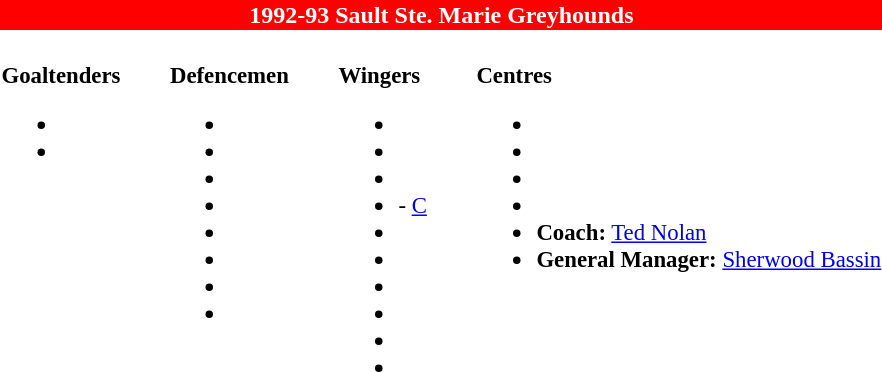<table class="toccolours" style="text-align: left;">
<tr>
<th colspan="7" style="background:red;color:white;text-align:center;">1992-93 Sault Ste. Marie Greyhounds</th>
</tr>
<tr>
<td style="font-size:95%; vertical-align:top;"><br><strong>Goaltenders</strong><ul><li></li><li></li></ul></td>
<td style="width: 25px;"></td>
<td style="font-size:95%; vertical-align:top;"><br><strong>Defencemen</strong><ul><li></li><li></li><li></li><li></li><li></li><li></li><li></li><li></li></ul></td>
<td style="width: 25px;"></td>
<td style="font-size:95%; vertical-align:top;"><br><strong>Wingers</strong><ul><li></li><li></li><li></li><li> - <a href='#'>C</a></li><li></li><li></li><li></li><li></li><li></li><li></li></ul></td>
<td style="width: 25px;"></td>
<td style="font-size:95%; vertical-align:top;"><br><strong>Centres</strong><ul><li></li><li></li><li></li><li></li><li><strong>Coach:</strong> <a href='#'>Ted Nolan</a></li><li><strong>General Manager:</strong> <a href='#'>Sherwood Bassin</a></li></ul></td>
</tr>
</table>
